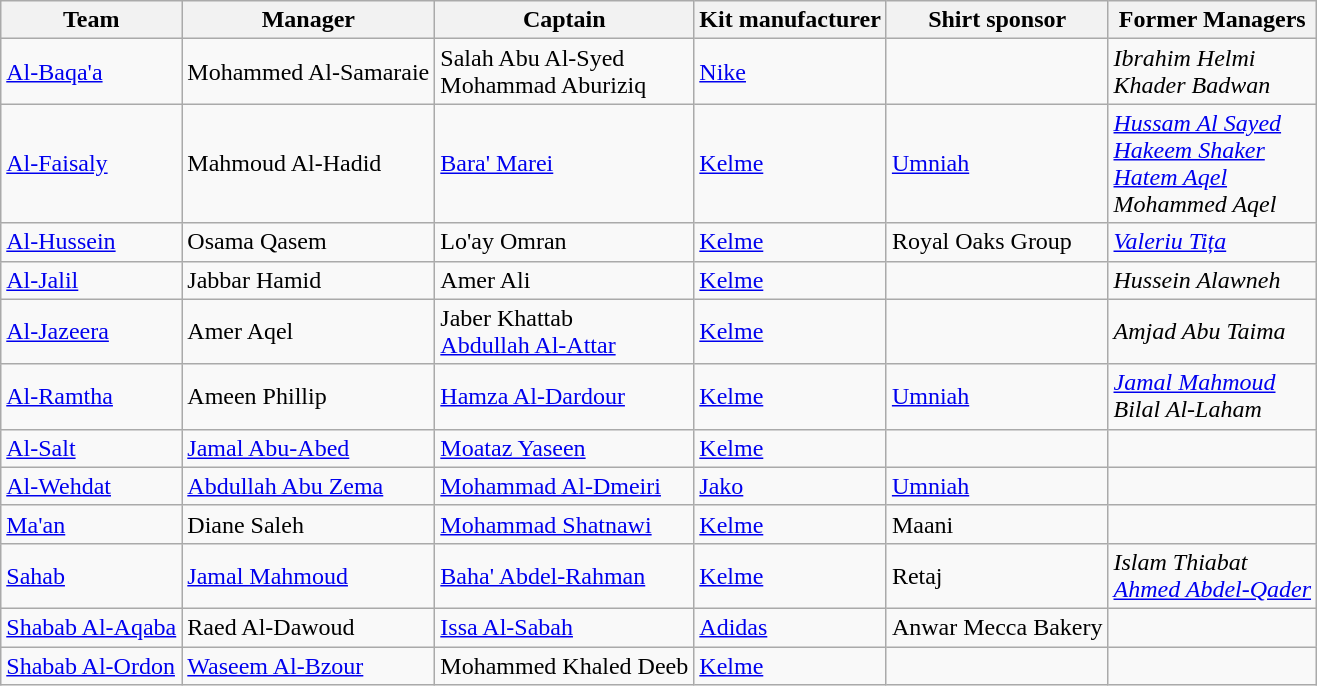<table class="wikitable sortable" style="text-align: left; font-size:100%">
<tr>
<th>Team</th>
<th>Manager</th>
<th>Captain</th>
<th>Kit manufacturer</th>
<th>Shirt sponsor</th>
<th>Former Managers</th>
</tr>
<tr>
<td><a href='#'>Al-Baqa'a</a></td>
<td> Mohammed Al-Samaraie</td>
<td> Salah Abu Al-Syed <br>  Mohammad Aburiziq</td>
<td><a href='#'>Nike</a></td>
<td></td>
<td> <em>Ibrahim Helmi</em> <br>  <em>Khader Badwan</em></td>
</tr>
<tr>
<td><a href='#'>Al-Faisaly</a></td>
<td> Mahmoud Al-Hadid</td>
<td> <a href='#'>Bara' Marei</a></td>
<td><a href='#'>Kelme</a></td>
<td><a href='#'>Umniah</a></td>
<td> <em><a href='#'>Hussam Al Sayed</a></em> <br>  <em><a href='#'>Hakeem Shaker</a></em> <br>  <em><a href='#'>Hatem Aqel</a></em> <br>  <em>Mohammed Aqel</em></td>
</tr>
<tr>
<td><a href='#'>Al-Hussein</a></td>
<td> Osama Qasem</td>
<td> Lo'ay Omran</td>
<td><a href='#'>Kelme</a></td>
<td>Royal Oaks Group</td>
<td> <em><a href='#'>Valeriu Tița</a></em></td>
</tr>
<tr>
<td><a href='#'>Al-Jalil</a></td>
<td> Jabbar Hamid</td>
<td> Amer Ali</td>
<td><a href='#'>Kelme</a></td>
<td></td>
<td> <em>Hussein Alawneh</em></td>
</tr>
<tr>
<td><a href='#'>Al-Jazeera</a></td>
<td> Amer Aqel</td>
<td> Jaber Khattab <br>  <a href='#'>Abdullah Al-Attar</a></td>
<td><a href='#'>Kelme</a></td>
<td></td>
<td> <em>Amjad Abu Taima</em></td>
</tr>
<tr>
<td><a href='#'>Al-Ramtha</a></td>
<td> Ameen Phillip</td>
<td> <a href='#'>Hamza Al-Dardour</a></td>
<td><a href='#'>Kelme</a></td>
<td><a href='#'>Umniah</a></td>
<td> <em><a href='#'>Jamal Mahmoud</a></em>  <br>  <em>Bilal Al-Laham</em></td>
</tr>
<tr>
<td><a href='#'>Al-Salt</a></td>
<td> <a href='#'>Jamal Abu-Abed</a></td>
<td> <a href='#'>Moataz Yaseen</a></td>
<td><a href='#'>Kelme</a></td>
<td></td>
<td></td>
</tr>
<tr>
<td><a href='#'>Al-Wehdat</a></td>
<td> <a href='#'>Abdullah Abu Zema</a></td>
<td> <a href='#'>Mohammad Al-Dmeiri</a></td>
<td><a href='#'>Jako</a></td>
<td><a href='#'>Umniah</a></td>
<td></td>
</tr>
<tr>
<td><a href='#'>Ma'an</a></td>
<td> Diane Saleh</td>
<td> <a href='#'>Mohammad Shatnawi</a></td>
<td><a href='#'>Kelme</a></td>
<td>Maani</td>
<td></td>
</tr>
<tr>
<td><a href='#'>Sahab</a></td>
<td> <a href='#'>Jamal Mahmoud</a></td>
<td> <a href='#'>Baha' Abdel-Rahman</a></td>
<td><a href='#'>Kelme</a></td>
<td>Retaj</td>
<td> <em>Islam Thiabat</em>  <br>  <em><a href='#'>Ahmed Abdel-Qader</a></em></td>
</tr>
<tr>
<td><a href='#'>Shabab Al-Aqaba</a></td>
<td> Raed Al-Dawoud</td>
<td> <a href='#'>Issa Al-Sabah</a></td>
<td><a href='#'>Adidas</a></td>
<td>Anwar Mecca Bakery</td>
</tr>
<tr>
<td><a href='#'>Shabab Al-Ordon</a></td>
<td> <a href='#'>Waseem Al-Bzour</a></td>
<td> Mohammed Khaled Deeb</td>
<td><a href='#'>Kelme</a></td>
<td></td>
<td></td>
</tr>
</table>
